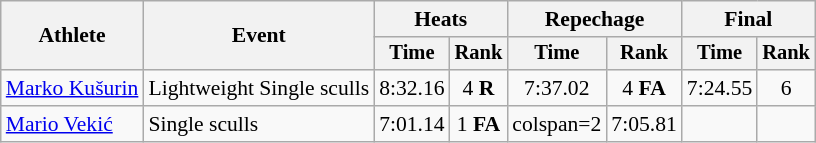<table class="wikitable" style="font-size:90%">
<tr>
<th rowspan="2">Athlete</th>
<th rowspan="2">Event</th>
<th colspan="2">Heats</th>
<th colspan="2">Repechage</th>
<th colspan="2">Final</th>
</tr>
<tr style="font-size:95%">
<th>Time</th>
<th>Rank</th>
<th>Time</th>
<th>Rank</th>
<th>Time</th>
<th>Rank</th>
</tr>
<tr align=center>
<td align=left><a href='#'>Marko Kušurin</a></td>
<td align=left>Lightweight Single sculls</td>
<td>8:32.16</td>
<td>4 <strong>R</strong></td>
<td>7:37.02</td>
<td>4 <strong>FA</strong></td>
<td>7:24.55</td>
<td>6</td>
</tr>
<tr align=center>
<td align=left><a href='#'>Mario Vekić</a></td>
<td align=left>Single sculls</td>
<td>7:01.14</td>
<td>1 <strong>FA</strong></td>
<td>colspan=2 </td>
<td>7:05.81</td>
<td></td>
</tr>
</table>
